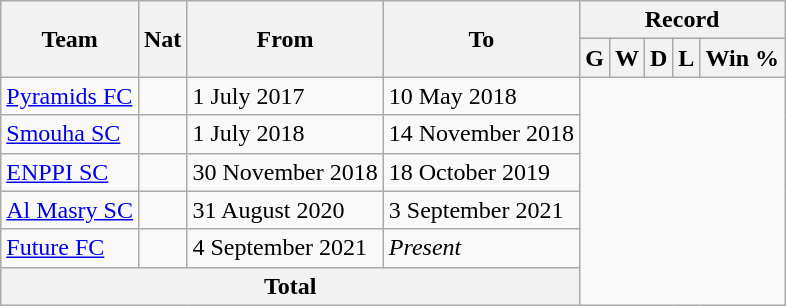<table class="wikitable" style="text-align: center">
<tr>
<th rowspan="2">Team</th>
<th rowspan="2">Nat</th>
<th rowspan="2">From</th>
<th rowspan="2">To</th>
<th colspan="5">Record</th>
</tr>
<tr>
<th>G</th>
<th>W</th>
<th>D</th>
<th>L</th>
<th>Win %</th>
</tr>
<tr>
<td align=left><a href='#'>Pyramids FC</a></td>
<td></td>
<td align=left>1 July 2017</td>
<td align=left>10 May 2018<br></td>
</tr>
<tr>
<td align=left><a href='#'>Smouha SC</a></td>
<td></td>
<td align=left>1 July 2018</td>
<td align=left>14 November 2018<br></td>
</tr>
<tr>
<td align=left><a href='#'>ENPPI SC</a></td>
<td></td>
<td align=left>30 November 2018</td>
<td align=left>18 October 2019<br></td>
</tr>
<tr>
<td align=left><a href='#'>Al Masry SC</a></td>
<td></td>
<td align=left>31 August 2020</td>
<td align=left>3 September 2021<br></td>
</tr>
<tr>
<td align=left><a href='#'>Future FC</a></td>
<td></td>
<td align=left>4 September 2021</td>
<td align=left><em>Present</em><br></td>
</tr>
<tr>
<th colspan=4>Total<br></th>
</tr>
</table>
